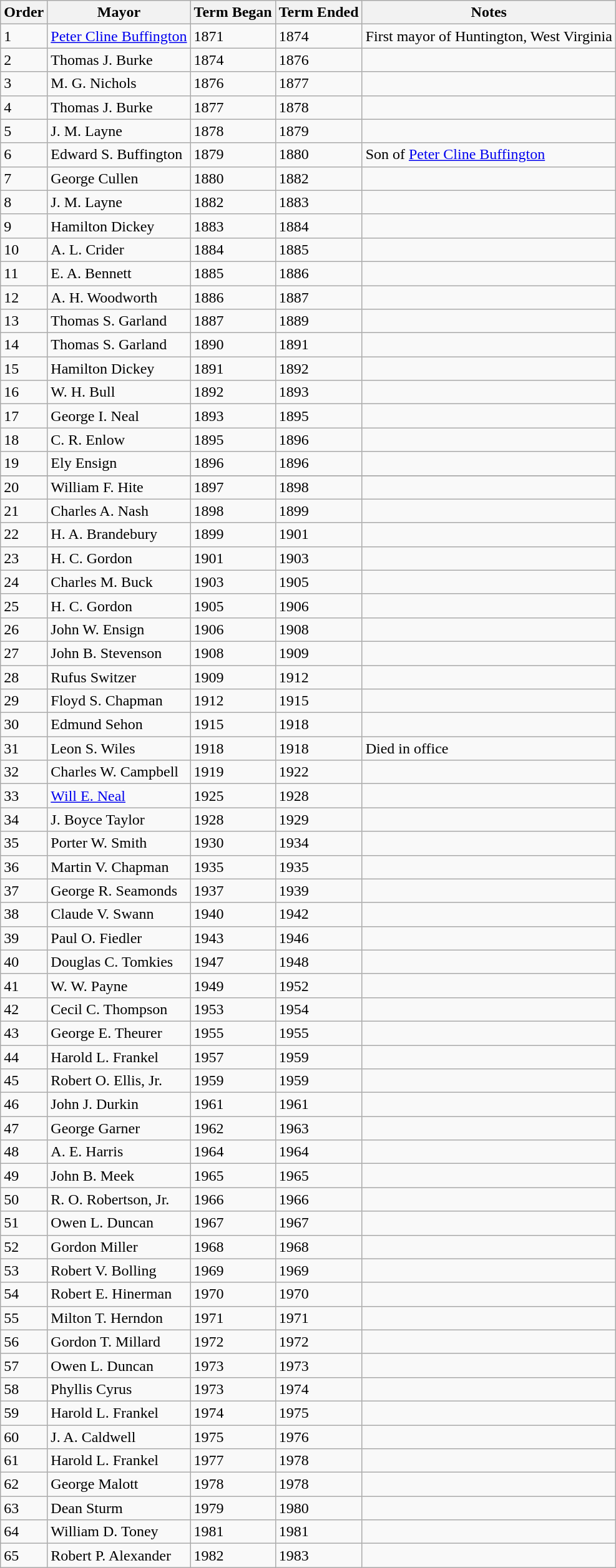<table class="wikitable sortable">
<tr>
<th>Order</th>
<th>Mayor</th>
<th>Term Began</th>
<th>Term Ended</th>
<th>Notes</th>
</tr>
<tr>
<td>1</td>
<td><a href='#'>Peter Cline Buffington</a></td>
<td>1871</td>
<td>1874</td>
<td>First mayor of Huntington, West Virginia</td>
</tr>
<tr>
<td>2</td>
<td>Thomas J. Burke</td>
<td>1874</td>
<td>1876</td>
<td></td>
</tr>
<tr>
<td>3</td>
<td>M. G. Nichols</td>
<td>1876</td>
<td>1877</td>
<td></td>
</tr>
<tr>
<td>4</td>
<td>Thomas J. Burke</td>
<td>1877</td>
<td>1878</td>
<td></td>
</tr>
<tr>
<td>5</td>
<td>J. M. Layne</td>
<td>1878</td>
<td>1879</td>
<td></td>
</tr>
<tr>
<td>6</td>
<td>Edward S. Buffington</td>
<td>1879</td>
<td>1880</td>
<td>Son of <a href='#'>Peter Cline Buffington</a></td>
</tr>
<tr>
<td>7</td>
<td>George Cullen</td>
<td>1880</td>
<td>1882</td>
<td></td>
</tr>
<tr>
<td>8</td>
<td>J. M. Layne</td>
<td>1882</td>
<td>1883</td>
<td></td>
</tr>
<tr>
<td>9</td>
<td>Hamilton Dickey</td>
<td>1883</td>
<td>1884</td>
<td></td>
</tr>
<tr>
<td>10</td>
<td>A. L. Crider</td>
<td>1884</td>
<td>1885</td>
<td></td>
</tr>
<tr>
<td>11</td>
<td>E. A. Bennett</td>
<td>1885</td>
<td>1886</td>
<td></td>
</tr>
<tr>
<td>12</td>
<td>A. H. Woodworth</td>
<td>1886</td>
<td>1887</td>
<td></td>
</tr>
<tr>
<td>13</td>
<td>Thomas S. Garland</td>
<td>1887</td>
<td>1889</td>
<td></td>
</tr>
<tr>
<td>14</td>
<td>Thomas S. Garland</td>
<td>1890</td>
<td>1891</td>
<td></td>
</tr>
<tr>
<td>15</td>
<td>Hamilton Dickey</td>
<td>1891</td>
<td>1892</td>
<td></td>
</tr>
<tr>
<td>16</td>
<td>W. H. Bull</td>
<td>1892</td>
<td>1893</td>
<td></td>
</tr>
<tr>
<td>17</td>
<td>George I. Neal</td>
<td>1893</td>
<td>1895</td>
<td></td>
</tr>
<tr>
<td>18</td>
<td>C. R. Enlow</td>
<td>1895</td>
<td>1896</td>
<td></td>
</tr>
<tr>
<td>19</td>
<td>Ely Ensign</td>
<td>1896</td>
<td>1896</td>
<td></td>
</tr>
<tr>
</tr>
<tr>
<td>20</td>
<td>William F. Hite</td>
<td>1897</td>
<td>1898</td>
<td></td>
</tr>
<tr>
<td>21</td>
<td>Charles A. Nash</td>
<td>1898</td>
<td>1899</td>
<td></td>
</tr>
<tr>
<td>22</td>
<td>H. A. Brandebury</td>
<td>1899</td>
<td>1901</td>
<td></td>
</tr>
<tr>
<td>23</td>
<td>H. C. Gordon</td>
<td>1901</td>
<td>1903</td>
<td></td>
</tr>
<tr>
<td>24</td>
<td>Charles M. Buck</td>
<td>1903</td>
<td>1905</td>
<td></td>
</tr>
<tr>
<td>25</td>
<td>H. C. Gordon</td>
<td>1905</td>
<td>1906</td>
<td></td>
</tr>
<tr>
<td>26</td>
<td>John W. Ensign</td>
<td>1906</td>
<td>1908</td>
<td></td>
</tr>
<tr>
<td>27</td>
<td>John B. Stevenson</td>
<td>1908</td>
<td>1909</td>
<td></td>
</tr>
<tr>
<td>28</td>
<td>Rufus Switzer</td>
<td>1909</td>
<td>1912</td>
<td></td>
</tr>
<tr>
<td>29</td>
<td>Floyd S. Chapman</td>
<td>1912</td>
<td>1915</td>
<td></td>
</tr>
<tr>
<td>30</td>
<td>Edmund Sehon</td>
<td>1915</td>
<td>1918</td>
<td></td>
</tr>
<tr>
<td>31</td>
<td>Leon S. Wiles</td>
<td>1918</td>
<td>1918</td>
<td>Died in office</td>
</tr>
<tr>
<td>32</td>
<td>Charles W. Campbell</td>
<td>1919</td>
<td>1922</td>
<td></td>
</tr>
<tr>
<td>33</td>
<td><a href='#'>Will E. Neal</a></td>
<td>1925</td>
<td>1928</td>
<td></td>
</tr>
<tr>
<td>34</td>
<td>J. Boyce Taylor</td>
<td>1928</td>
<td>1929</td>
<td></td>
</tr>
<tr>
<td>35</td>
<td>Porter W. Smith</td>
<td>1930</td>
<td>1934</td>
<td></td>
</tr>
<tr>
<td>36</td>
<td>Martin V. Chapman</td>
<td>1935</td>
<td>1935</td>
<td></td>
</tr>
<tr>
<td>37</td>
<td>George R. Seamonds</td>
<td>1937</td>
<td>1939</td>
<td></td>
</tr>
<tr>
<td>38</td>
<td>Claude V. Swann</td>
<td>1940</td>
<td>1942</td>
<td></td>
</tr>
<tr>
<td>39</td>
<td>Paul O. Fiedler</td>
<td>1943</td>
<td>1946</td>
<td></td>
</tr>
<tr>
<td>40</td>
<td>Douglas C. Tomkies</td>
<td>1947</td>
<td>1948</td>
<td></td>
</tr>
<tr>
<td>41</td>
<td>W. W. Payne</td>
<td>1949</td>
<td>1952</td>
<td></td>
</tr>
<tr>
<td>42</td>
<td>Cecil C. Thompson</td>
<td>1953</td>
<td>1954</td>
<td></td>
</tr>
<tr>
<td>43</td>
<td>George E. Theurer</td>
<td>1955</td>
<td>1955</td>
<td></td>
</tr>
<tr>
<td>44</td>
<td>Harold L. Frankel</td>
<td>1957</td>
<td>1959</td>
<td></td>
</tr>
<tr>
<td>45</td>
<td>Robert O. Ellis, Jr.</td>
<td>1959</td>
<td>1959</td>
<td></td>
</tr>
<tr>
<td>46</td>
<td>John J. Durkin</td>
<td>1961</td>
<td>1961</td>
<td></td>
</tr>
<tr>
<td>47</td>
<td>George Garner</td>
<td>1962</td>
<td>1963</td>
<td></td>
</tr>
<tr>
<td>48</td>
<td>A. E. Harris</td>
<td>1964</td>
<td>1964</td>
<td></td>
</tr>
<tr>
<td>49</td>
<td>John B. Meek</td>
<td>1965</td>
<td>1965</td>
<td></td>
</tr>
<tr>
<td>50</td>
<td>R. O. Robertson, Jr.</td>
<td>1966</td>
<td>1966</td>
<td></td>
</tr>
<tr>
<td>51</td>
<td>Owen L. Duncan</td>
<td>1967</td>
<td>1967</td>
<td></td>
</tr>
<tr>
<td>52</td>
<td>Gordon Miller</td>
<td>1968</td>
<td>1968</td>
<td></td>
</tr>
<tr>
<td>53</td>
<td>Robert V. Bolling</td>
<td>1969</td>
<td>1969</td>
<td></td>
</tr>
<tr>
<td>54</td>
<td>Robert E. Hinerman</td>
<td>1970</td>
<td>1970</td>
<td></td>
</tr>
<tr>
<td>55</td>
<td>Milton T. Herndon</td>
<td>1971</td>
<td>1971</td>
<td></td>
</tr>
<tr>
<td>56</td>
<td>Gordon T. Millard</td>
<td>1972</td>
<td>1972</td>
<td></td>
</tr>
<tr>
<td>57</td>
<td>Owen L. Duncan</td>
<td>1973</td>
<td>1973</td>
<td></td>
</tr>
<tr>
<td>58</td>
<td>Phyllis Cyrus</td>
<td>1973</td>
<td>1974</td>
<td></td>
</tr>
<tr>
<td>59</td>
<td>Harold L. Frankel</td>
<td>1974</td>
<td>1975</td>
<td></td>
</tr>
<tr>
<td>60</td>
<td>J. A. Caldwell</td>
<td>1975</td>
<td>1976</td>
<td></td>
</tr>
<tr>
<td>61</td>
<td>Harold L. Frankel</td>
<td>1977</td>
<td>1978</td>
<td></td>
</tr>
<tr>
<td>62</td>
<td>George Malott</td>
<td>1978</td>
<td>1978</td>
<td></td>
</tr>
<tr>
<td>63</td>
<td>Dean Sturm</td>
<td>1979</td>
<td>1980</td>
<td></td>
</tr>
<tr>
<td>64</td>
<td>William D. Toney</td>
<td>1981</td>
<td>1981</td>
<td></td>
</tr>
<tr>
<td>65</td>
<td>Robert P. Alexander</td>
<td>1982</td>
<td>1983</td>
<td></td>
</tr>
</table>
